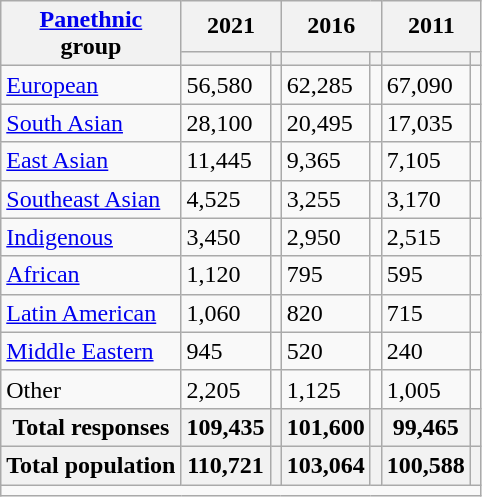<table class="wikitable collapsible sortable">
<tr>
<th rowspan="2"><a href='#'>Panethnic</a><br>group</th>
<th colspan="2">2021</th>
<th colspan="2">2016</th>
<th colspan="2">2011</th>
</tr>
<tr>
<th><a href='#'></a></th>
<th></th>
<th></th>
<th></th>
<th></th>
<th></th>
</tr>
<tr>
<td><a href='#'>European</a></td>
<td>56,580</td>
<td></td>
<td>62,285</td>
<td></td>
<td>67,090</td>
<td></td>
</tr>
<tr>
<td><a href='#'>South Asian</a></td>
<td>28,100</td>
<td></td>
<td>20,495</td>
<td></td>
<td>17,035</td>
<td></td>
</tr>
<tr>
<td><a href='#'>East Asian</a></td>
<td>11,445</td>
<td></td>
<td>9,365</td>
<td></td>
<td>7,105</td>
<td></td>
</tr>
<tr>
<td><a href='#'>Southeast Asian</a></td>
<td>4,525</td>
<td></td>
<td>3,255</td>
<td></td>
<td>3,170</td>
<td></td>
</tr>
<tr>
<td><a href='#'>Indigenous</a></td>
<td>3,450</td>
<td></td>
<td>2,950</td>
<td></td>
<td>2,515</td>
<td></td>
</tr>
<tr>
<td><a href='#'>African</a></td>
<td>1,120</td>
<td></td>
<td>795</td>
<td></td>
<td>595</td>
<td></td>
</tr>
<tr>
<td><a href='#'>Latin American</a></td>
<td>1,060</td>
<td></td>
<td>820</td>
<td></td>
<td>715</td>
<td></td>
</tr>
<tr>
<td><a href='#'>Middle Eastern</a></td>
<td>945</td>
<td></td>
<td>520</td>
<td></td>
<td>240</td>
<td></td>
</tr>
<tr>
<td>Other</td>
<td>2,205</td>
<td></td>
<td>1,125</td>
<td></td>
<td>1,005</td>
<td></td>
</tr>
<tr>
<th>Total responses</th>
<th>109,435</th>
<th></th>
<th>101,600</th>
<th></th>
<th>99,465</th>
<th></th>
</tr>
<tr>
<th>Total population</th>
<th>110,721</th>
<th></th>
<th>103,064</th>
<th></th>
<th>100,588</th>
<th></th>
</tr>
<tr class="sortbottom">
<td colspan="15"></td>
</tr>
</table>
